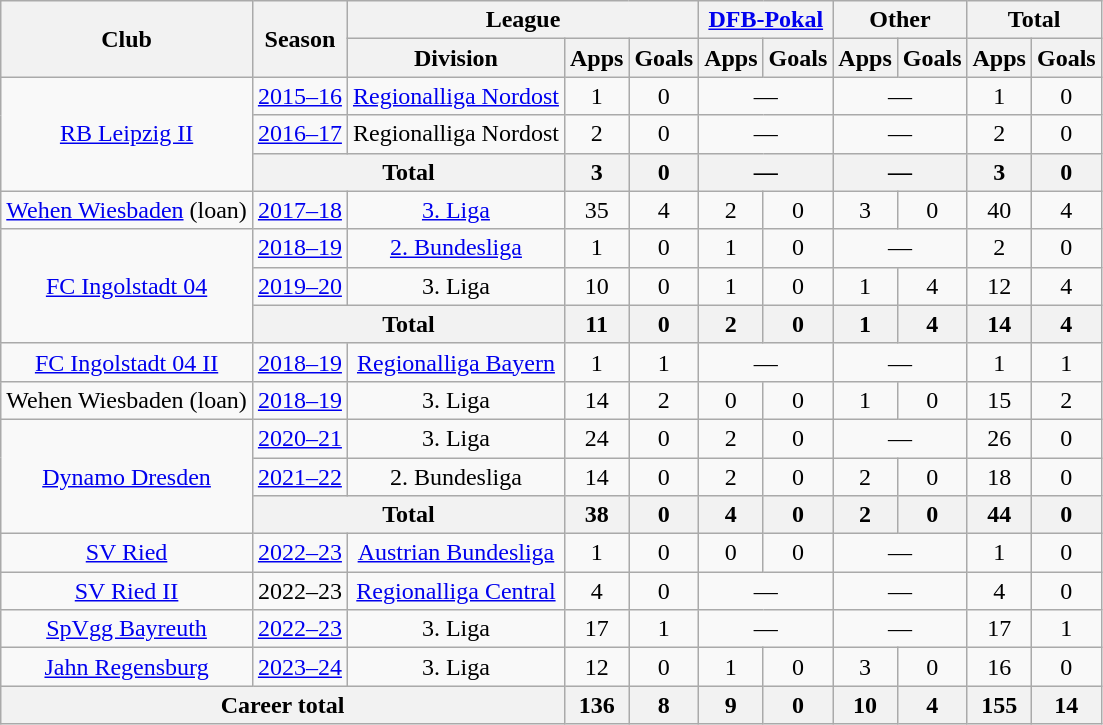<table class="wikitable" style="text-align:center">
<tr>
<th rowspan="2">Club</th>
<th rowspan="2">Season</th>
<th colspan="3">League</th>
<th colspan="2"><a href='#'>DFB-Pokal</a></th>
<th colspan="2">Other</th>
<th colspan="2">Total</th>
</tr>
<tr>
<th>Division</th>
<th>Apps</th>
<th>Goals</th>
<th>Apps</th>
<th>Goals</th>
<th>Apps</th>
<th>Goals</th>
<th>Apps</th>
<th>Goals</th>
</tr>
<tr>
<td rowspan="3"><a href='#'>RB Leipzig II</a></td>
<td><a href='#'>2015–16</a></td>
<td><a href='#'>Regionalliga Nordost</a></td>
<td>1</td>
<td>0</td>
<td colspan="2">—</td>
<td colspan="2">—</td>
<td>1</td>
<td>0</td>
</tr>
<tr>
<td><a href='#'>2016–17</a></td>
<td>Regionalliga Nordost</td>
<td>2</td>
<td>0</td>
<td colspan="2">—</td>
<td colspan="2">—</td>
<td>2</td>
<td>0</td>
</tr>
<tr>
<th colspan="2">Total</th>
<th>3</th>
<th>0</th>
<th colspan="2">—</th>
<th colspan="2">—</th>
<th>3</th>
<th>0</th>
</tr>
<tr>
<td><a href='#'>Wehen Wiesbaden</a> (loan)</td>
<td><a href='#'>2017–18</a></td>
<td><a href='#'>3. Liga</a></td>
<td>35</td>
<td>4</td>
<td>2</td>
<td>0</td>
<td>3</td>
<td>0</td>
<td>40</td>
<td>4</td>
</tr>
<tr>
<td rowspan="3"><a href='#'>FC Ingolstadt 04</a></td>
<td><a href='#'>2018–19</a></td>
<td><a href='#'>2. Bundesliga</a></td>
<td>1</td>
<td>0</td>
<td>1</td>
<td>0</td>
<td colspan="2">—</td>
<td>2</td>
<td>0</td>
</tr>
<tr>
<td><a href='#'>2019–20</a></td>
<td>3. Liga</td>
<td>10</td>
<td>0</td>
<td>1</td>
<td>0</td>
<td>1</td>
<td>4</td>
<td>12</td>
<td>4</td>
</tr>
<tr>
<th colspan="2">Total</th>
<th>11</th>
<th>0</th>
<th>2</th>
<th>0</th>
<th>1</th>
<th>4</th>
<th>14</th>
<th>4</th>
</tr>
<tr>
<td><a href='#'>FC Ingolstadt 04 II</a></td>
<td><a href='#'>2018–19</a></td>
<td><a href='#'>Regionalliga Bayern</a></td>
<td>1</td>
<td>1</td>
<td colspan="2">—</td>
<td colspan="2">—</td>
<td>1</td>
<td>1</td>
</tr>
<tr>
<td>Wehen Wiesbaden (loan)</td>
<td><a href='#'>2018–19</a></td>
<td>3. Liga</td>
<td>14</td>
<td>2</td>
<td>0</td>
<td>0</td>
<td>1</td>
<td>0</td>
<td>15</td>
<td>2</td>
</tr>
<tr>
<td rowspan="3"><a href='#'>Dynamo Dresden</a></td>
<td><a href='#'>2020–21</a></td>
<td>3. Liga</td>
<td>24</td>
<td>0</td>
<td>2</td>
<td>0</td>
<td colspan="2">—</td>
<td>26</td>
<td>0</td>
</tr>
<tr>
<td><a href='#'>2021–22</a></td>
<td>2. Bundesliga</td>
<td>14</td>
<td>0</td>
<td>2</td>
<td>0</td>
<td>2</td>
<td>0</td>
<td>18</td>
<td>0</td>
</tr>
<tr>
<th colspan="2">Total</th>
<th>38</th>
<th>0</th>
<th>4</th>
<th>0</th>
<th>2</th>
<th>0</th>
<th>44</th>
<th>0</th>
</tr>
<tr>
<td><a href='#'>SV Ried</a></td>
<td><a href='#'>2022–23</a></td>
<td><a href='#'>Austrian Bundesliga</a></td>
<td>1</td>
<td>0</td>
<td>0</td>
<td>0</td>
<td colspan="2">—</td>
<td>1</td>
<td>0</td>
</tr>
<tr>
<td><a href='#'>SV Ried II</a></td>
<td>2022–23</td>
<td><a href='#'>Regionalliga Central</a></td>
<td>4</td>
<td>0</td>
<td colspan="2">—</td>
<td colspan="2">—</td>
<td>4</td>
<td>0</td>
</tr>
<tr>
<td><a href='#'>SpVgg Bayreuth</a></td>
<td><a href='#'>2022–23</a></td>
<td>3. Liga</td>
<td>17</td>
<td>1</td>
<td colspan="2">—</td>
<td colspan="2">—</td>
<td>17</td>
<td>1</td>
</tr>
<tr>
<td><a href='#'>Jahn Regensburg</a></td>
<td><a href='#'>2023–24</a></td>
<td>3. Liga</td>
<td>12</td>
<td>0</td>
<td>1</td>
<td>0</td>
<td>3</td>
<td>0</td>
<td>16</td>
<td>0</td>
</tr>
<tr>
<th colspan="3">Career total</th>
<th>136</th>
<th>8</th>
<th>9</th>
<th>0</th>
<th>10</th>
<th>4</th>
<th>155</th>
<th>14</th>
</tr>
</table>
